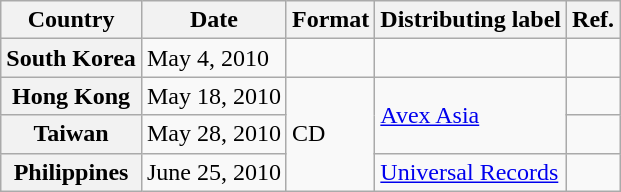<table class="wikitable plainrowheaders">
<tr>
<th>Country</th>
<th>Date</th>
<th>Format</th>
<th>Distributing label</th>
<th>Ref.</th>
</tr>
<tr>
<th scope="row">South Korea</th>
<td>May 4, 2010</td>
<td></td>
<td></td>
<td style="text-align:center;"></td>
</tr>
<tr>
<th scope="row">Hong Kong</th>
<td>May 18, 2010</td>
<td rowspan="3">CD</td>
<td rowspan="2"><a href='#'>Avex Asia</a></td>
<td style="text-align:center;"></td>
</tr>
<tr>
<th scope="row">Taiwan</th>
<td>May 28, 2010</td>
<td style="text-align:center;"></td>
</tr>
<tr>
<th scope="row">Philippines</th>
<td>June 25, 2010</td>
<td><a href='#'>Universal Records</a></td>
<td style="text-align:center;"></td>
</tr>
</table>
